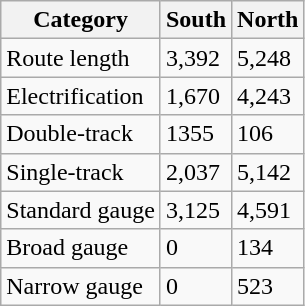<table class="wikitable">
<tr>
<th>Category</th>
<th>South</th>
<th>North</th>
</tr>
<tr>
<td>Route length</td>
<td>3,392</td>
<td>5,248</td>
</tr>
<tr>
<td>Electrification</td>
<td>1,670</td>
<td>4,243</td>
</tr>
<tr>
<td>Double-track</td>
<td>1355</td>
<td>106</td>
</tr>
<tr>
<td>Single-track</td>
<td>2,037</td>
<td>5,142</td>
</tr>
<tr>
<td>Standard gauge</td>
<td>3,125</td>
<td>4,591</td>
</tr>
<tr>
<td>Broad gauge</td>
<td>0</td>
<td>134</td>
</tr>
<tr>
<td>Narrow gauge</td>
<td>0</td>
<td>523</td>
</tr>
</table>
